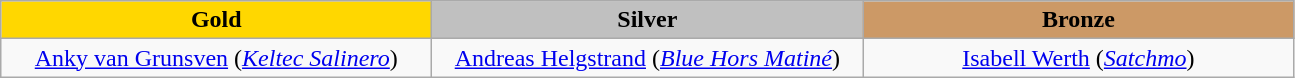<table class="wikitable">
<tr>
<th width=280 style="background:gold">Gold</th>
<th width=280 style="background:silver">Silver</th>
<th width=280 style="background:#cc9966">Bronze</th>
</tr>
<tr>
<td align="center"> <a href='#'>Anky van Grunsven</a> (<em><a href='#'>Keltec Salinero</a></em>)</td>
<td align="center"> <a href='#'>Andreas Helgstrand</a> (<em><a href='#'>Blue Hors Matiné</a></em>)</td>
<td align="center"> <a href='#'>Isabell Werth</a> (<em><a href='#'>Satchmo</a></em>)</td>
</tr>
</table>
